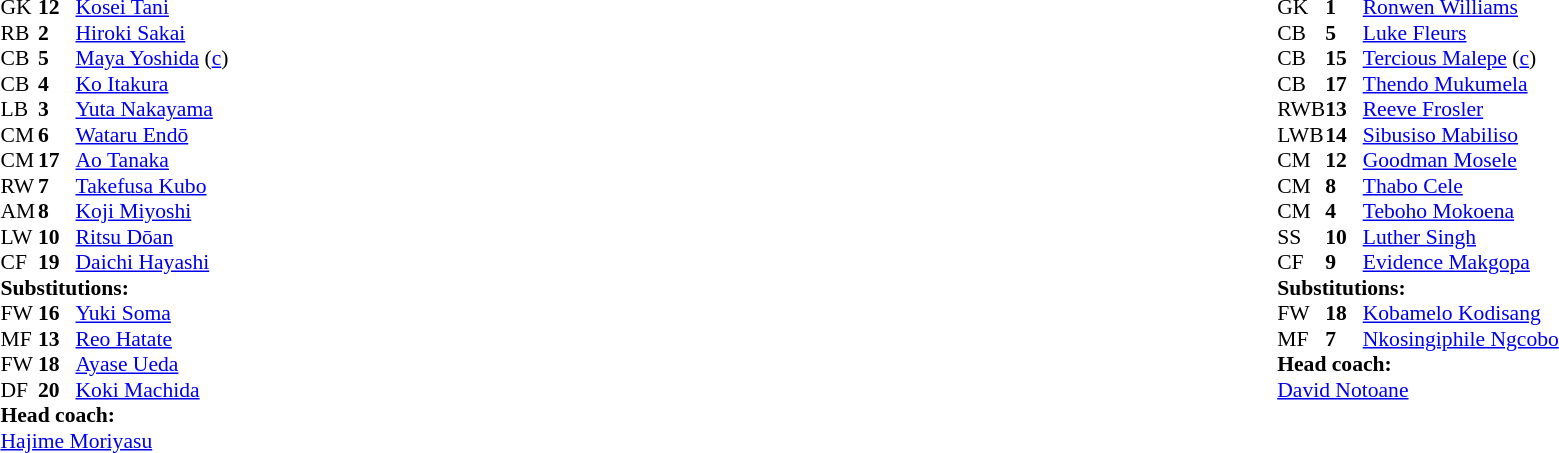<table width="100%">
<tr>
<td valign="top" width="40%"><br><table style="font-size:90%" cellspacing="0" cellpadding="0">
<tr>
<th width=25></th>
<th width=25></th>
</tr>
<tr>
<td>GK</td>
<td><strong>12</strong></td>
<td><a href='#'>Kosei Tani</a></td>
</tr>
<tr>
<td>RB</td>
<td><strong>2</strong></td>
<td><a href='#'>Hiroki Sakai</a></td>
</tr>
<tr>
<td>CB</td>
<td><strong>5</strong></td>
<td><a href='#'>Maya Yoshida</a> (<a href='#'>c</a>)</td>
</tr>
<tr>
<td>CB</td>
<td><strong>4</strong></td>
<td><a href='#'>Ko Itakura</a></td>
</tr>
<tr>
<td>LB</td>
<td><strong>3</strong></td>
<td><a href='#'>Yuta Nakayama</a></td>
<td></td>
<td></td>
</tr>
<tr>
<td>CM</td>
<td><strong>6</strong></td>
<td><a href='#'>Wataru Endō</a></td>
<td></td>
</tr>
<tr>
<td>CM</td>
<td><strong>17</strong></td>
<td><a href='#'>Ao Tanaka</a></td>
</tr>
<tr>
<td>RW</td>
<td><strong>7</strong></td>
<td><a href='#'>Takefusa Kubo</a></td>
</tr>
<tr>
<td>AM</td>
<td><strong>8</strong></td>
<td><a href='#'>Koji Miyoshi</a></td>
<td></td>
<td></td>
</tr>
<tr>
<td>LW</td>
<td><strong>10</strong></td>
<td><a href='#'>Ritsu Dōan</a></td>
<td></td>
<td></td>
</tr>
<tr>
<td>CF</td>
<td><strong>19</strong></td>
<td><a href='#'>Daichi Hayashi</a></td>
<td></td>
<td></td>
</tr>
<tr>
<td colspan=3><strong>Substitutions:</strong></td>
</tr>
<tr>
<td>FW</td>
<td><strong>16</strong></td>
<td><a href='#'>Yuki Soma</a></td>
<td></td>
<td></td>
</tr>
<tr>
<td>MF</td>
<td><strong>13</strong></td>
<td><a href='#'>Reo Hatate</a></td>
<td></td>
<td></td>
</tr>
<tr>
<td>FW</td>
<td><strong>18</strong></td>
<td><a href='#'>Ayase Ueda</a></td>
<td></td>
<td></td>
</tr>
<tr>
<td>DF</td>
<td><strong>20</strong></td>
<td><a href='#'>Koki Machida</a></td>
<td></td>
<td></td>
</tr>
<tr>
<td colspan=3><strong>Head coach:</strong></td>
</tr>
<tr>
<td colspan=3><a href='#'>Hajime Moriyasu</a></td>
</tr>
</table>
</td>
<td valign="top"></td>
<td valign="top" width="50%"><br><table style="font-size:90%; margin:auto" cellspacing="0" cellpadding="0">
<tr>
<th width=25></th>
<th width=25></th>
</tr>
<tr>
<td>GK</td>
<td><strong>1</strong></td>
<td><a href='#'>Ronwen Williams</a></td>
</tr>
<tr>
<td>CB</td>
<td><strong>5</strong></td>
<td><a href='#'>Luke Fleurs</a></td>
</tr>
<tr>
<td>CB</td>
<td><strong>15</strong></td>
<td><a href='#'>Tercious Malepe</a> (<a href='#'>c</a>)</td>
</tr>
<tr>
<td>CB</td>
<td><strong>17</strong></td>
<td><a href='#'>Thendo Mukumela</a></td>
<td></td>
<td></td>
</tr>
<tr>
<td>RWB</td>
<td><strong>13</strong></td>
<td><a href='#'>Reeve Frosler</a></td>
</tr>
<tr>
<td>LWB</td>
<td><strong>14</strong></td>
<td><a href='#'>Sibusiso Mabiliso</a></td>
</tr>
<tr>
<td>CM</td>
<td><strong>12</strong></td>
<td><a href='#'>Goodman Mosele</a></td>
<td></td>
<td></td>
</tr>
<tr>
<td>CM</td>
<td><strong>8</strong></td>
<td><a href='#'>Thabo Cele</a></td>
</tr>
<tr>
<td>CM</td>
<td><strong>4</strong></td>
<td><a href='#'>Teboho Mokoena</a></td>
</tr>
<tr>
<td>SS</td>
<td><strong>10</strong></td>
<td><a href='#'>Luther Singh</a></td>
</tr>
<tr>
<td>CF</td>
<td><strong>9</strong></td>
<td><a href='#'>Evidence Makgopa</a></td>
</tr>
<tr>
<td colspan=3><strong>Substitutions:</strong></td>
</tr>
<tr>
<td>FW</td>
<td><strong>18</strong></td>
<td><a href='#'>Kobamelo Kodisang</a></td>
<td></td>
<td></td>
</tr>
<tr>
<td>MF</td>
<td><strong>7</strong></td>
<td><a href='#'>Nkosingiphile Ngcobo</a></td>
<td></td>
<td></td>
</tr>
<tr>
<td colspan=3><strong>Head coach:</strong></td>
</tr>
<tr>
<td colspan=3><a href='#'>David Notoane</a></td>
</tr>
</table>
</td>
</tr>
</table>
